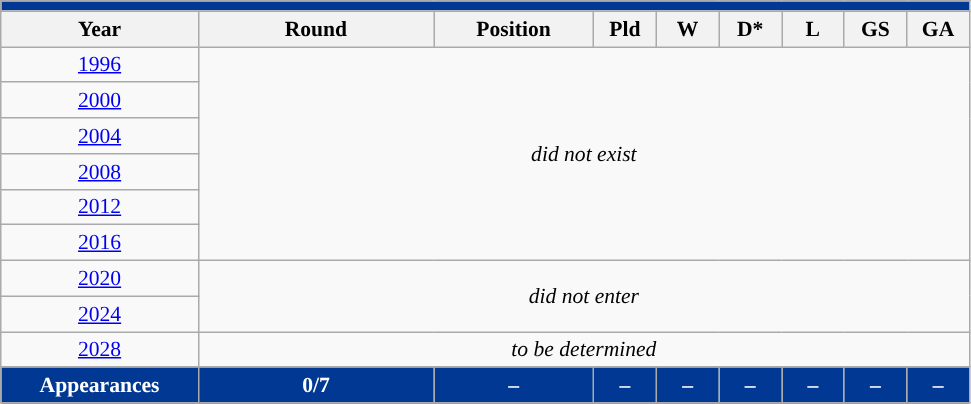<table class="wikitable" style="text-align: center;font-size:90%;">
<tr>
<th colspan="9" style="background: #003893; color: #FFFFFF;"><a href='#'></a></th>
</tr>
<tr>
<th width=125>Year</th>
<th width=150>Round</th>
<th width=100>Position</th>
<th width=35>Pld</th>
<th width=35>W</th>
<th width=35>D*</th>
<th width=35>L</th>
<th width=35>GS</th>
<th width=35>GA</th>
</tr>
<tr>
<td> <a href='#'>1996</a></td>
<td colspan="8" rowspan="6"><em>did not exist</em></td>
</tr>
<tr>
<td> <a href='#'>2000</a></td>
</tr>
<tr>
<td> <a href='#'>2004</a></td>
</tr>
<tr>
<td> <a href='#'>2008</a></td>
</tr>
<tr>
<td> <a href='#'>2012</a></td>
</tr>
<tr>
<td> <a href='#'>2016</a></td>
</tr>
<tr>
<td> <a href='#'>2020</a></td>
<td colspan="8" rowspan="2"><em>did not enter</em></td>
</tr>
<tr>
<td> <a href='#'>2024</a></td>
</tr>
<tr>
<td> <a href='#'>2028</a></td>
<td colspan="8"><em>to be determined</em></td>
</tr>
<tr>
<td colspan=1 style="background: #003893; color: #FFFFFF;"><strong>Appearances</strong></td>
<td style="background: #003893; color: #FFFFFF;"><strong>0/7</strong></td>
<td style="background: #003893; color: #FFFFFF;"><strong>–</strong></td>
<td style="background: #003893; color: #FFFFFF;"><strong>–</strong></td>
<td style="background: #003893; color: #FFFFFF;"><strong>–</strong></td>
<td style="background: #003893; color: #FFFFFF;"><strong>–</strong></td>
<td style="background: #003893; color: #FFFFFF;"><strong>–</strong></td>
<td style="background: #003893; color: #FFFFFF;"><strong>–</strong></td>
<td style="background: #003893; color: #FFFFFF;"><strong>–</strong></td>
</tr>
</table>
